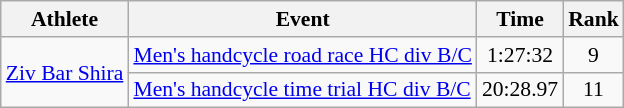<table class=wikitable style="font-size:90%">
<tr>
<th>Athlete</th>
<th>Event</th>
<th>Time</th>
<th>Rank</th>
</tr>
<tr>
<td rowspan="2"><a href='#'>Ziv Bar Shira</a></td>
<td><a href='#'>Men's handcycle road race HC div B/C</a></td>
<td style="text-align:center;">1:27:32</td>
<td style="text-align:center;">9</td>
</tr>
<tr>
<td><a href='#'>Men's handcycle time trial HC div B/C</a></td>
<td style="text-align:center;">20:28.97</td>
<td style="text-align:center;">11</td>
</tr>
</table>
